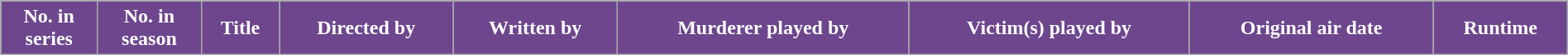<table class="wikitable plainrowheaders" style="width:100%; margin:auto;">
<tr style="color:white">
<th style="background:#6D468D">No. in<br>series</th>
<th style="background:#6D468D">No. in<br>season</th>
<th style="background:#6D468D">Title</th>
<th style="background:#6D468D">Directed by</th>
<th style="background:#6D468D">Written by</th>
<th style="background:#6D468D">Murderer played by</th>
<th style="background:#6D468D">Victim(s) played by</th>
<th style="background:#6D468D">Original air date</th>
<th style="background:#6D468D">Runtime<br>




</th>
</tr>
</table>
